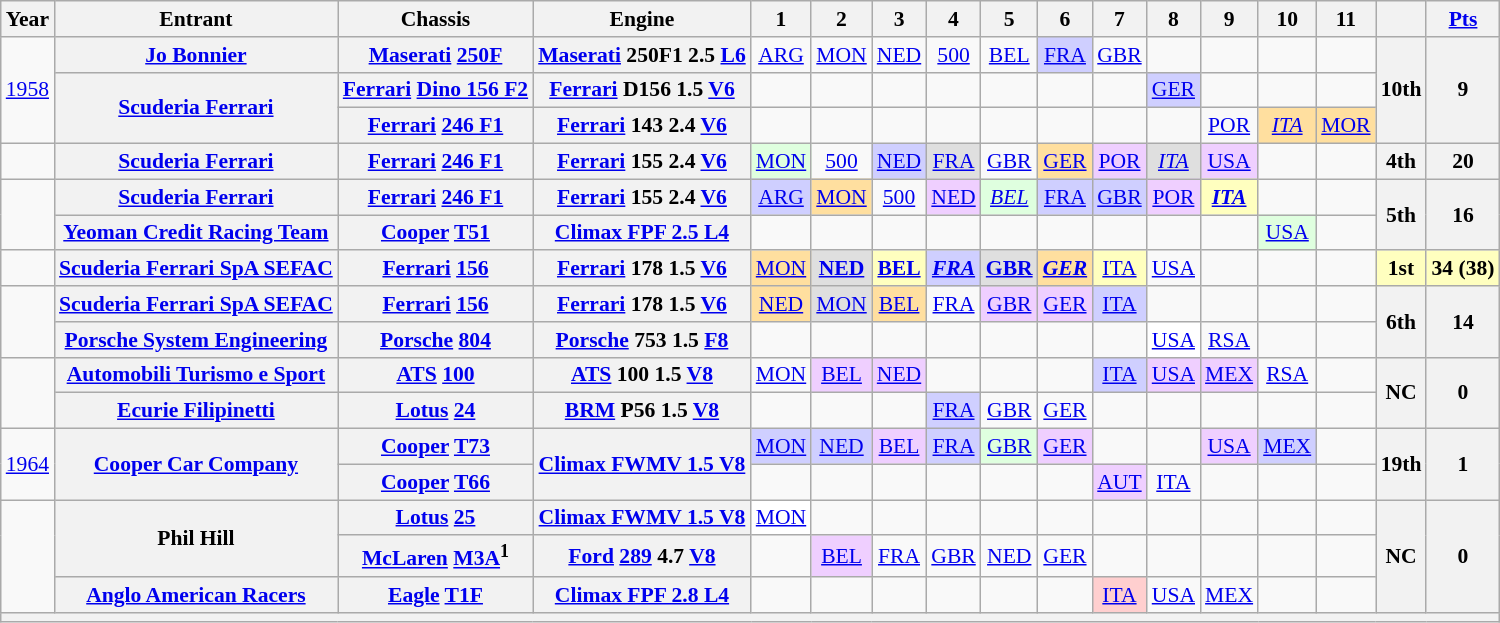<table class="wikitable" style="text-align:center; font-size:90%">
<tr>
<th>Year</th>
<th>Entrant</th>
<th>Chassis</th>
<th>Engine</th>
<th>1</th>
<th>2</th>
<th>3</th>
<th>4</th>
<th>5</th>
<th>6</th>
<th>7</th>
<th>8</th>
<th>9</th>
<th>10</th>
<th>11</th>
<th></th>
<th><a href='#'>Pts</a></th>
</tr>
<tr>
<td rowspan=3><a href='#'>1958</a></td>
<th><a href='#'>Jo Bonnier</a></th>
<th><a href='#'>Maserati</a> <a href='#'>250F</a></th>
<th><a href='#'>Maserati</a> 250F1 2.5 <a href='#'>L6</a></th>
<td><a href='#'>ARG</a></td>
<td><a href='#'>MON</a></td>
<td><a href='#'>NED</a></td>
<td><a href='#'>500</a></td>
<td><a href='#'>BEL</a></td>
<td style="background:#CFCFFF;"><a href='#'>FRA</a><br></td>
<td><a href='#'>GBR</a></td>
<td></td>
<td></td>
<td></td>
<td></td>
<th rowspan=3>10th</th>
<th rowspan=3>9</th>
</tr>
<tr>
<th rowspan=2><a href='#'>Scuderia Ferrari</a></th>
<th><a href='#'>Ferrari</a> <a href='#'>Dino 156 F2</a></th>
<th><a href='#'>Ferrari</a> D156 1.5 <a href='#'>V6</a></th>
<td></td>
<td></td>
<td></td>
<td></td>
<td></td>
<td></td>
<td></td>
<td style="background:#CFCFFF;"><a href='#'>GER</a><br></td>
<td></td>
<td></td>
<td></td>
</tr>
<tr>
<th><a href='#'>Ferrari</a> <a href='#'>246 F1</a></th>
<th><a href='#'>Ferrari</a> 143 2.4 <a href='#'>V6</a></th>
<td></td>
<td></td>
<td></td>
<td></td>
<td></td>
<td></td>
<td></td>
<td></td>
<td><a href='#'>POR</a><br></td>
<td style="background:#FFDF9F;"><em><a href='#'>ITA</a></em><br></td>
<td style="background:#FFDF9F;"><a href='#'>MOR</a><br></td>
</tr>
<tr>
<td></td>
<th><a href='#'>Scuderia Ferrari</a></th>
<th><a href='#'>Ferrari</a> <a href='#'>246 F1</a></th>
<th><a href='#'>Ferrari</a> 155 2.4 <a href='#'>V6</a></th>
<td style="background:#DFFFDF;"><a href='#'>MON</a><br></td>
<td><a href='#'>500</a></td>
<td style="background:#CFCFFF;"><a href='#'>NED</a><br></td>
<td style="background:#DFDFDF;"><a href='#'>FRA</a><br></td>
<td><a href='#'>GBR</a></td>
<td style="background:#FFDF9F;"><a href='#'>GER</a><br></td>
<td style="background:#EFCFFF;"><a href='#'>POR</a><br></td>
<td style="background:#DFDFDF;"><em><a href='#'>ITA</a></em><br></td>
<td style="background:#EFCFFF;"><a href='#'>USA</a><br></td>
<td></td>
<td></td>
<th>4th</th>
<th>20</th>
</tr>
<tr>
<td rowspan=2></td>
<th><a href='#'>Scuderia Ferrari</a></th>
<th><a href='#'>Ferrari</a> <a href='#'>246 F1</a></th>
<th><a href='#'>Ferrari</a> 155 2.4 <a href='#'>V6</a></th>
<td style="background:#CFCFFF;"><a href='#'>ARG</a><br></td>
<td style="background:#FFDF9F;"><a href='#'>MON</a><br></td>
<td><a href='#'>500</a></td>
<td style="background:#EFCFFF;"><a href='#'>NED</a><br></td>
<td style="background:#DFFFDF;"><em><a href='#'>BEL</a></em><br></td>
<td style="background:#CFCFFF;"><a href='#'>FRA</a><br></td>
<td style="background:#CFCFFF;"><a href='#'>GBR</a><br></td>
<td style="background:#EFCFFF;"><a href='#'>POR</a><br></td>
<td style="background:#FFFFBF;"><strong><em><a href='#'>ITA</a></em></strong><br></td>
<td></td>
<td></td>
<th rowspan=2>5th</th>
<th rowspan=2>16</th>
</tr>
<tr>
<th><a href='#'>Yeoman Credit Racing Team</a></th>
<th><a href='#'>Cooper</a> <a href='#'>T51</a></th>
<th><a href='#'>Climax FPF 2.5 L4</a></th>
<td></td>
<td></td>
<td></td>
<td></td>
<td></td>
<td></td>
<td></td>
<td></td>
<td></td>
<td style="background:#DFFFDF;"><a href='#'>USA</a><br></td>
<td></td>
</tr>
<tr>
<td></td>
<th><a href='#'>Scuderia Ferrari SpA SEFAC</a></th>
<th><a href='#'>Ferrari</a> <a href='#'>156</a></th>
<th><a href='#'>Ferrari</a> 178 1.5 <a href='#'>V6</a></th>
<td style="background:#FFDF9F;"><a href='#'>MON</a><br></td>
<td style="background:#DFDFDF;"><strong><a href='#'>NED</a></strong><br></td>
<td style="background:#FFFFBF;"><strong><a href='#'>BEL</a></strong><br></td>
<td style="background:#CFCFFF;"><strong><em><a href='#'>FRA</a></em></strong><br></td>
<td style="background:#DFDFDF;"><strong><a href='#'>GBR</a></strong><br></td>
<td style="background:#FFDF9F;"><strong><em><a href='#'>GER</a></em></strong><br></td>
<td style="background:#FFFFBF;"><a href='#'>ITA</a><br></td>
<td><a href='#'>USA</a><br></td>
<td></td>
<td></td>
<td></td>
<td style="background:#FFFFBF;"><strong>1st</strong></td>
<td style="background:#FFFFBF;"><strong>34 (38)</strong></td>
</tr>
<tr>
<td rowspan=2></td>
<th><a href='#'>Scuderia Ferrari SpA SEFAC</a></th>
<th><a href='#'>Ferrari</a> <a href='#'>156</a></th>
<th><a href='#'>Ferrari</a> 178 1.5 <a href='#'>V6</a></th>
<td style="background:#FFDF9F;"><a href='#'>NED</a><br></td>
<td style="background:#DFDFDF;"><a href='#'>MON</a><br></td>
<td style="background:#FFDF9F;"><a href='#'>BEL</a><br></td>
<td><a href='#'>FRA</a><br></td>
<td style="background:#EFCFFF;"><a href='#'>GBR</a><br></td>
<td style="background:#EFCFFF;"><a href='#'>GER</a><br></td>
<td style="background:#CFCFFF;"><a href='#'>ITA</a><br></td>
<td></td>
<td></td>
<td></td>
<td></td>
<th rowspan=2>6th</th>
<th rowspan=2>14</th>
</tr>
<tr>
<th><a href='#'>Porsche System Engineering</a></th>
<th><a href='#'>Porsche</a> <a href='#'>804</a></th>
<th><a href='#'>Porsche</a> 753 1.5 <a href='#'>F8</a></th>
<td></td>
<td></td>
<td></td>
<td></td>
<td></td>
<td></td>
<td></td>
<td style="background:#FFFFFF;"><a href='#'>USA</a><br></td>
<td><a href='#'>RSA</a></td>
<td></td>
<td></td>
</tr>
<tr>
<td rowspan=2></td>
<th><a href='#'>Automobili Turismo e Sport</a></th>
<th><a href='#'>ATS</a> <a href='#'>100</a></th>
<th><a href='#'>ATS</a> 100 1.5 <a href='#'>V8</a></th>
<td><a href='#'>MON</a></td>
<td style="background:#EFCFFF;"><a href='#'>BEL</a><br></td>
<td style="background:#EFCFFF;"><a href='#'>NED</a><br></td>
<td></td>
<td></td>
<td></td>
<td style="background:#CFCFFF;"><a href='#'>ITA</a><br></td>
<td style="background:#EFCFFF;"><a href='#'>USA</a><br></td>
<td style="background:#EFCFFF;"><a href='#'>MEX</a><br></td>
<td><a href='#'>RSA</a></td>
<td></td>
<th rowspan=2>NC</th>
<th rowspan=2>0</th>
</tr>
<tr>
<th><a href='#'>Ecurie Filipinetti</a></th>
<th><a href='#'>Lotus</a> <a href='#'>24</a></th>
<th><a href='#'>BRM</a> P56 1.5 <a href='#'>V8</a></th>
<td></td>
<td></td>
<td></td>
<td style="background:#CFCFFF;"><a href='#'>FRA</a><br></td>
<td><a href='#'>GBR</a></td>
<td><a href='#'>GER</a></td>
<td></td>
<td></td>
<td></td>
<td></td>
<td></td>
</tr>
<tr>
<td rowspan=2><a href='#'>1964</a></td>
<th rowspan=2><a href='#'>Cooper Car Company</a></th>
<th><a href='#'>Cooper</a> <a href='#'>T73</a></th>
<th rowspan=2><a href='#'>Climax FWMV 1.5 V8</a></th>
<td style="background:#CFCFFF;"><a href='#'>MON</a><br></td>
<td style="background:#CFCFFF;"><a href='#'>NED</a><br></td>
<td style="background:#EFCFFF;"><a href='#'>BEL</a><br></td>
<td style="background:#CFCFFF;"><a href='#'>FRA</a><br></td>
<td style="background:#DFFFDF;"><a href='#'>GBR</a><br></td>
<td style="background:#EFCFFF;"><a href='#'>GER</a><br></td>
<td></td>
<td></td>
<td style="background:#EFCFFF;"><a href='#'>USA</a><br></td>
<td style="background:#CFCFFF;"><a href='#'>MEX</a><br></td>
<td></td>
<th rowspan=2>19th</th>
<th rowspan=2>1</th>
</tr>
<tr>
<th><a href='#'>Cooper</a> <a href='#'>T66</a></th>
<td></td>
<td></td>
<td></td>
<td></td>
<td></td>
<td></td>
<td style="background:#EFCFFF;"><a href='#'>AUT</a><br></td>
<td><a href='#'>ITA</a></td>
<td></td>
<td></td>
<td></td>
</tr>
<tr>
<td rowspan=3></td>
<th rowspan=2>Phil Hill</th>
<th><a href='#'>Lotus</a> <a href='#'>25</a></th>
<th><a href='#'>Climax FWMV 1.5 V8</a></th>
<td style="background:#FFFFFF;"><a href='#'>MON</a><br></td>
<td></td>
<td></td>
<td></td>
<td></td>
<td></td>
<td></td>
<td></td>
<td></td>
<td></td>
<td></td>
<th rowspan=3>NC</th>
<th rowspan=3>0</th>
</tr>
<tr>
<th><a href='#'>McLaren</a> <a href='#'>M3A</a><sup>1</sup></th>
<th><a href='#'>Ford</a> <a href='#'>289</a> 4.7 <a href='#'>V8</a></th>
<td></td>
<td style="background:#EFCFFF;"><a href='#'>BEL</a><br></td>
<td><a href='#'>FRA</a></td>
<td><a href='#'>GBR</a></td>
<td><a href='#'>NED</a></td>
<td><a href='#'>GER</a></td>
<td></td>
<td></td>
<td></td>
<td></td>
<td></td>
</tr>
<tr>
<th><a href='#'>Anglo American Racers</a></th>
<th><a href='#'>Eagle</a> <a href='#'>T1F</a></th>
<th><a href='#'>Climax FPF 2.8 L4</a></th>
<td></td>
<td></td>
<td></td>
<td></td>
<td></td>
<td></td>
<td style="background:#FFCFCF;"><a href='#'>ITA</a><br></td>
<td><a href='#'>USA</a></td>
<td><a href='#'>MEX</a></td>
<td></td>
<td></td>
</tr>
<tr>
<th colspan=17></th>
</tr>
</table>
